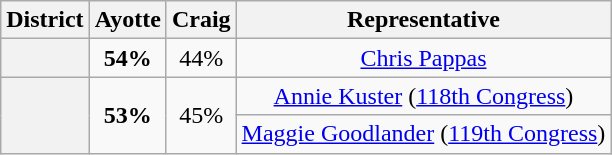<table class=wikitable>
<tr>
<th>District</th>
<th>Ayotte</th>
<th>Craig</th>
<th>Representative</th>
</tr>
<tr align=center>
<th></th>
<td><strong>54%</strong></td>
<td>44%</td>
<td><a href='#'>Chris Pappas</a></td>
</tr>
<tr align=center>
<th rowspan=2 ></th>
<td rowspan=2><strong>53%</strong></td>
<td rowspan=2>45%</td>
<td><a href='#'>Annie Kuster</a> (<a href='#'>118th Congress</a>)</td>
</tr>
<tr align=center>
<td><a href='#'>Maggie Goodlander</a> (<a href='#'>119th Congress</a>)</td>
</tr>
</table>
